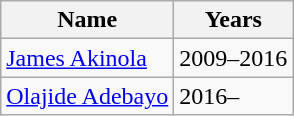<table class="wikitable">
<tr>
<th>Name</th>
<th>Years</th>
</tr>
<tr>
<td><a href='#'>James Akinola</a></td>
<td>2009–2016</td>
</tr>
<tr>
<td><a href='#'>Olajide Adebayo</a></td>
<td>2016–</td>
</tr>
</table>
